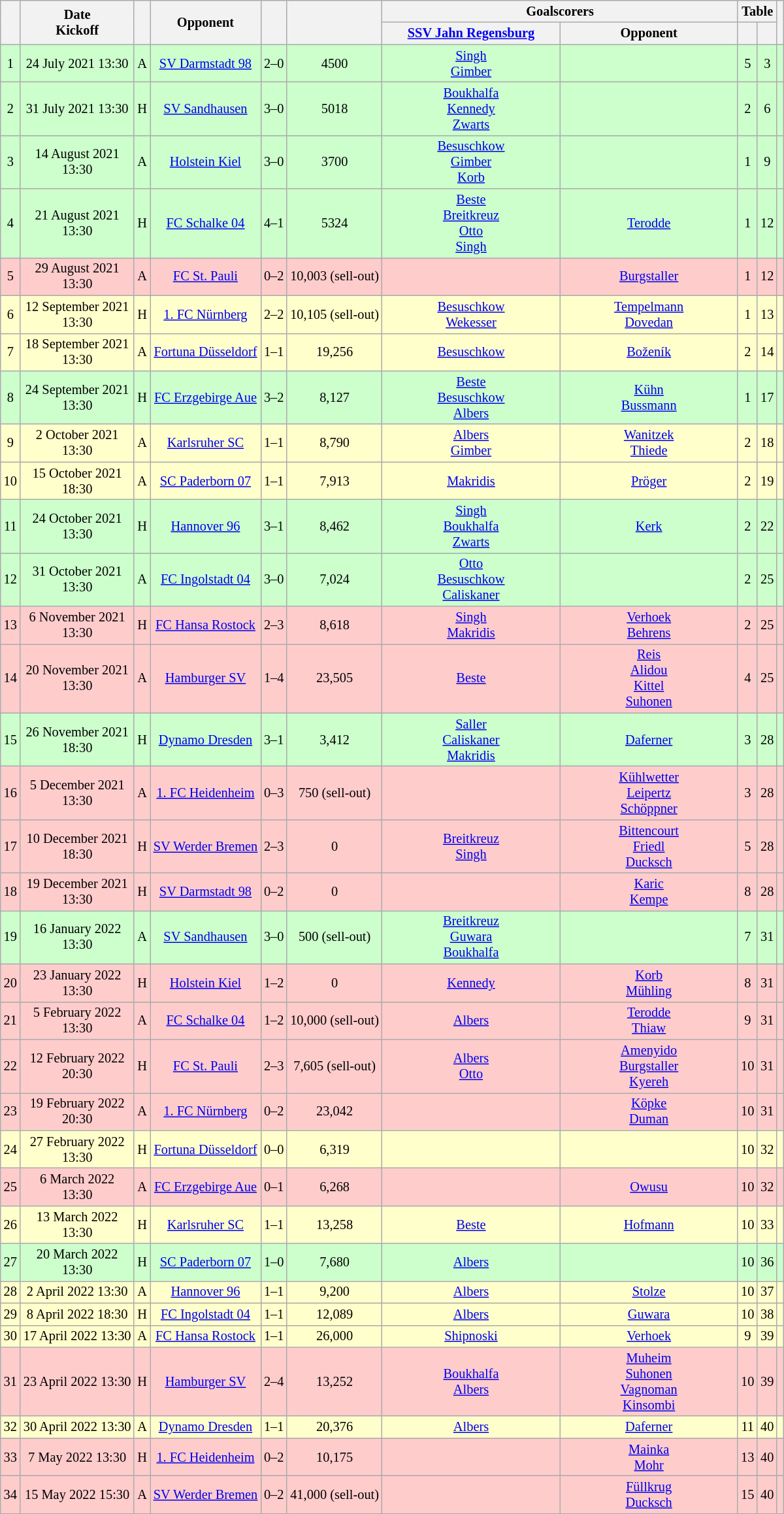<table class="wikitable" Style="text-align: center;font-size:85%">
<tr>
<th rowspan="2"></th>
<th rowspan="2" style="width:110px">Date<br>Kickoff</th>
<th rowspan="2"></th>
<th rowspan="2">Opponent</th>
<th rowspan="2"><br></th>
<th rowspan="2"></th>
<th colspan="2">Goalscorers</th>
<th colspan="2">Table</th>
<th rowspan="2"></th>
</tr>
<tr>
<th style="width:175px"><a href='#'>SSV Jahn Regensburg</a></th>
<th style="width:175px">Opponent</th>
<th></th>
<th></th>
</tr>
<tr style="background:#CCFFCC;">
<td>1</td>
<td>24 July 2021 13:30</td>
<td>A</td>
<td><a href='#'>SV Darmstadt 98</a></td>
<td>2–0</td>
<td>4500</td>
<td><a href='#'>Singh</a> <br> <a href='#'>Gimber</a> </td>
<td></td>
<td>5</td>
<td>3</td>
<td></td>
</tr>
<tr style="background:#CCFFCC;">
<td>2</td>
<td>31 July 2021 13:30</td>
<td>H</td>
<td><a href='#'>SV Sandhausen</a></td>
<td>3–0</td>
<td>5018</td>
<td><a href='#'>Boukhalfa</a> <br> <a href='#'>Kennedy</a> <br> <a href='#'>Zwarts</a> </td>
<td></td>
<td>2</td>
<td>6</td>
<td></td>
</tr>
<tr style="background:#CCFFCC;">
<td>3</td>
<td>14 August 2021 13:30</td>
<td>A</td>
<td><a href='#'>Holstein Kiel</a></td>
<td>3–0</td>
<td>3700</td>
<td><a href='#'>Besuschkow</a> <br> <a href='#'>Gimber</a> <br> <a href='#'>Korb</a> </td>
<td></td>
<td>1</td>
<td>9</td>
<td></td>
</tr>
<tr style="background:#CCFFCC;">
<td>4</td>
<td>21 August 2021 13:30</td>
<td>H</td>
<td><a href='#'>FC Schalke 04</a></td>
<td>4–1</td>
<td>5324</td>
<td><a href='#'>Beste</a> <br> <a href='#'>Breitkreuz</a> <br> <a href='#'>Otto</a> <br> <a href='#'>Singh</a> </td>
<td><a href='#'>Terodde</a> </td>
<td>1</td>
<td>12</td>
<td></td>
</tr>
<tr style="background:#FFCCCC;">
<td>5</td>
<td>29 August 2021 13:30</td>
<td>A</td>
<td><a href='#'>FC St. Pauli</a></td>
<td>0–2</td>
<td>10,003  (sell-out)</td>
<td></td>
<td><a href='#'>Burgstaller</a> </td>
<td>1</td>
<td>12</td>
<td></td>
</tr>
<tr style="background:#FFFFCC;">
<td>6</td>
<td>12 September 2021 13:30</td>
<td>H</td>
<td><a href='#'>1. FC Nürnberg</a></td>
<td>2–2</td>
<td>10,105  (sell-out)</td>
<td><a href='#'>Besuschkow</a> <br> <a href='#'>Wekesser</a> </td>
<td><a href='#'>Tempelmann</a> <br> <a href='#'>Dovedan</a> </td>
<td>1</td>
<td>13</td>
<td></td>
</tr>
<tr style="background:#FFFFCC;">
<td>7</td>
<td>18 September 2021 13:30</td>
<td>A</td>
<td><a href='#'>Fortuna Düsseldorf</a></td>
<td>1–1</td>
<td>19,256</td>
<td><a href='#'>Besuschkow</a> </td>
<td><a href='#'>Boženík</a> </td>
<td>2</td>
<td>14</td>
<td></td>
</tr>
<tr style="background:#CCFFCC;">
<td>8</td>
<td>24 September 2021 13:30</td>
<td>H</td>
<td><a href='#'>FC Erzgebirge Aue</a></td>
<td>3–2</td>
<td>8,127</td>
<td><a href='#'>Beste</a> <br> <a href='#'>Besuschkow</a> <br> <a href='#'>Albers</a> </td>
<td><a href='#'>Kühn</a> <br> <a href='#'>Bussmann</a> </td>
<td>1</td>
<td>17</td>
<td></td>
</tr>
<tr style="background:#FFFFCC;">
<td>9</td>
<td>2 October 2021 13:30</td>
<td>A</td>
<td><a href='#'>Karlsruher SC</a></td>
<td>1–1</td>
<td>8,790</td>
<td><a href='#'>Albers</a> <br> <a href='#'>Gimber</a> </td>
<td><a href='#'>Wanitzek</a> <br> <a href='#'>Thiede</a> </td>
<td>2</td>
<td>18</td>
<td></td>
</tr>
<tr style="background:#FFFFCC;">
<td>10</td>
<td>15 October 2021 18:30</td>
<td>A</td>
<td><a href='#'>SC Paderborn 07</a></td>
<td>1–1</td>
<td>7,913</td>
<td><a href='#'>Makridis</a> </td>
<td><a href='#'>Pröger</a> </td>
<td>2</td>
<td>19</td>
<td></td>
</tr>
<tr style="background:#CCFFCC;">
<td>11</td>
<td>24 October 2021 13:30</td>
<td>H</td>
<td><a href='#'>Hannover 96</a></td>
<td>3–1</td>
<td>8,462</td>
<td><a href='#'>Singh</a> <br> <a href='#'>Boukhalfa</a> <br> <a href='#'>Zwarts</a> </td>
<td><a href='#'>Kerk</a> </td>
<td>2</td>
<td>22</td>
<td></td>
</tr>
<tr style="background:#CCFFCC;">
<td>12</td>
<td>31 October 2021 13:30</td>
<td>A</td>
<td><a href='#'>FC Ingolstadt 04</a></td>
<td>3–0</td>
<td>7,024</td>
<td><a href='#'>Otto</a> <br> <a href='#'>Besuschkow</a> <br> <a href='#'>Caliskaner</a> </td>
<td></td>
<td>2</td>
<td>25</td>
<td></td>
</tr>
<tr style="background:#FFCCCC;">
<td>13</td>
<td>6 November 2021 13:30</td>
<td>H</td>
<td><a href='#'>FC Hansa Rostock</a></td>
<td>2–3</td>
<td>8,618</td>
<td><a href='#'>Singh</a> <br> <a href='#'>Makridis</a> </td>
<td><a href='#'>Verhoek</a> <br> <a href='#'>Behrens</a> </td>
<td>2</td>
<td>25</td>
<td></td>
</tr>
<tr style="background:#FFCCCC;">
<td>14</td>
<td>20 November 2021 13:30</td>
<td>A</td>
<td><a href='#'>Hamburger SV</a></td>
<td>1–4</td>
<td>23,505</td>
<td><a href='#'>Beste</a> </td>
<td><a href='#'>Reis</a> <br> <a href='#'>Alidou</a> <br> <a href='#'>Kittel</a> <br> <a href='#'>Suhonen</a> </td>
<td>4</td>
<td>25</td>
<td></td>
</tr>
<tr style="background:#CCFFCC;">
<td>15</td>
<td>26 November 2021 18:30</td>
<td>H</td>
<td><a href='#'>Dynamo Dresden</a></td>
<td>3–1</td>
<td>3,412</td>
<td><a href='#'>Saller</a> <br> <a href='#'>Caliskaner</a> <br> <a href='#'>Makridis</a> </td>
<td><a href='#'>Daferner</a> </td>
<td>3</td>
<td>28</td>
<td></td>
</tr>
<tr style="background:#FFCCCC;">
<td>16</td>
<td>5 December 2021 13:30</td>
<td>A</td>
<td><a href='#'>1. FC Heidenheim</a></td>
<td>0–3</td>
<td>750 (sell-out)</td>
<td></td>
<td><a href='#'>Kühlwetter</a> <br> <a href='#'>Leipertz</a> <br> <a href='#'>Schöppner</a> </td>
<td>3</td>
<td>28</td>
<td></td>
</tr>
<tr style="background:#FFCCCC;">
<td>17</td>
<td>10 December 2021 18:30</td>
<td>H</td>
<td><a href='#'>SV Werder Bremen</a></td>
<td>2–3</td>
<td>0</td>
<td><a href='#'>Breitkreuz</a> <br> <a href='#'>Singh</a> </td>
<td><a href='#'>Bittencourt</a> <br> <a href='#'>Friedl</a> <br> <a href='#'>Ducksch</a> </td>
<td>5</td>
<td>28</td>
<td></td>
</tr>
<tr style="background:#FFCCCC;">
<td>18</td>
<td>19 December 2021 13:30</td>
<td>H</td>
<td><a href='#'>SV Darmstadt 98</a></td>
<td>0–2</td>
<td>0</td>
<td></td>
<td><a href='#'>Karic</a> <br> <a href='#'>Kempe</a> </td>
<td>8</td>
<td>28</td>
<td></td>
</tr>
<tr style="background:#CCFFCC;">
<td>19</td>
<td>16 January 2022 13:30</td>
<td>A</td>
<td><a href='#'>SV Sandhausen</a></td>
<td>3–0</td>
<td>500 (sell-out)</td>
<td><a href='#'>Breitkreuz</a> <br> <a href='#'>Guwara</a> <br> <a href='#'>Boukhalfa</a> </td>
<td></td>
<td>7</td>
<td>31</td>
<td></td>
</tr>
<tr style="background:#FFCCCC;">
<td>20</td>
<td>23 January 2022 13:30</td>
<td>H</td>
<td><a href='#'>Holstein Kiel</a></td>
<td>1–2</td>
<td>0</td>
<td><a href='#'>Kennedy</a> </td>
<td><a href='#'>Korb</a> <br> <a href='#'>Mühling</a> </td>
<td>8</td>
<td>31</td>
<td></td>
</tr>
<tr style="background:#FFCCCC;">
<td>21</td>
<td>5 February 2022 13:30</td>
<td>A</td>
<td><a href='#'>FC Schalke 04</a></td>
<td>1–2</td>
<td>10,000 (sell-out)</td>
<td><a href='#'>Albers</a> </td>
<td><a href='#'>Terodde</a> <br> <a href='#'>Thiaw</a> </td>
<td>9</td>
<td>31</td>
<td></td>
</tr>
<tr style="background:#FFCCCC;">
<td>22</td>
<td>12 February 2022 20:30</td>
<td>H</td>
<td><a href='#'>FC St. Pauli</a></td>
<td>2–3</td>
<td>7,605 (sell-out)</td>
<td><a href='#'>Albers</a> <br> <a href='#'>Otto</a> </td>
<td><a href='#'>Amenyido</a> <br> <a href='#'>Burgstaller</a> <br> <a href='#'>Kyereh</a> </td>
<td>10</td>
<td>31</td>
<td></td>
</tr>
<tr style="background:#FFCCCC;">
<td>23</td>
<td>19 February 2022 20:30</td>
<td>A</td>
<td><a href='#'>1. FC Nürnberg</a></td>
<td>0–2</td>
<td>23,042</td>
<td></td>
<td><a href='#'>Köpke</a> <br> <a href='#'>Duman</a> </td>
<td>10</td>
<td>31</td>
<td></td>
</tr>
<tr style="background:#FFFFCC;">
<td>24</td>
<td>27 February 2022 13:30</td>
<td>H</td>
<td><a href='#'>Fortuna Düsseldorf</a></td>
<td>0–0</td>
<td>6,319</td>
<td></td>
<td></td>
<td>10</td>
<td>32</td>
<td></td>
</tr>
<tr style="background:#FFCCCC;">
<td>25</td>
<td>6 March 2022 13:30</td>
<td>A</td>
<td><a href='#'>FC Erzgebirge Aue</a></td>
<td>0–1</td>
<td>6,268</td>
<td></td>
<td><a href='#'>Owusu</a> </td>
<td>10</td>
<td>32</td>
<td></td>
</tr>
<tr style="background:#FFFFCC;">
<td>26</td>
<td>13 March 2022 13:30</td>
<td>H</td>
<td><a href='#'>Karlsruher SC</a></td>
<td>1–1</td>
<td>13,258</td>
<td><a href='#'>Beste</a> </td>
<td><a href='#'>Hofmann</a> </td>
<td>10</td>
<td>33</td>
<td></td>
</tr>
<tr style="background:#CCFFCC;">
<td>27</td>
<td>20 March 2022 13:30</td>
<td>H</td>
<td><a href='#'>SC Paderborn 07</a></td>
<td>1–0</td>
<td>7,680</td>
<td><a href='#'>Albers</a> </td>
<td></td>
<td>10</td>
<td>36</td>
<td></td>
</tr>
<tr style="background:#FFFFCC;">
<td>28</td>
<td>2 April 2022 13:30</td>
<td>A</td>
<td><a href='#'>Hannover 96</a></td>
<td>1–1</td>
<td>9,200</td>
<td><a href='#'>Albers</a> </td>
<td><a href='#'>Stolze</a> </td>
<td>10</td>
<td>37</td>
<td></td>
</tr>
<tr style="background:#FFFFCC;">
<td>29</td>
<td>8 April 2022 18:30</td>
<td>H</td>
<td><a href='#'>FC Ingolstadt 04</a></td>
<td>1–1</td>
<td>12,089</td>
<td><a href='#'>Albers</a> </td>
<td><a href='#'>Guwara</a> </td>
<td>10</td>
<td>38</td>
<td></td>
</tr>
<tr style="background:#FFFFCC;">
<td>30</td>
<td>17 April 2022 13:30</td>
<td>A</td>
<td><a href='#'>FC Hansa Rostock</a></td>
<td>1–1</td>
<td>26,000</td>
<td><a href='#'>Shipnoski</a> </td>
<td><a href='#'>Verhoek</a> </td>
<td>9</td>
<td>39</td>
<td></td>
</tr>
<tr style="background:#FFCCCC;">
<td>31</td>
<td>23 April 2022 13:30</td>
<td>H</td>
<td><a href='#'>Hamburger SV</a></td>
<td>2–4</td>
<td>13,252</td>
<td><a href='#'>Boukhalfa</a> <br> <a href='#'>Albers</a> </td>
<td><a href='#'>Muheim</a> <br> <a href='#'>Suhonen</a> <br> <a href='#'>Vagnoman</a> <br> <a href='#'>Kinsombi</a> </td>
<td>10</td>
<td>39</td>
<td></td>
</tr>
<tr style="background:#FFFFCC;">
<td>32</td>
<td>30 April 2022 13:30</td>
<td>A</td>
<td><a href='#'>Dynamo Dresden</a></td>
<td>1–1</td>
<td>20,376</td>
<td><a href='#'>Albers</a> </td>
<td><a href='#'>Daferner</a> </td>
<td>11</td>
<td>40</td>
<td></td>
</tr>
<tr style="background:#FFCCCC;">
<td>33</td>
<td>7 May 2022 13:30</td>
<td>H</td>
<td><a href='#'>1. FC Heidenheim</a></td>
<td>0–2</td>
<td>10,175</td>
<td></td>
<td><a href='#'>Mainka</a> <br> <a href='#'>Mohr</a> </td>
<td>13</td>
<td>40</td>
<td></td>
</tr>
<tr style="background:#FFCCCC;">
<td>34</td>
<td>15 May 2022 15:30</td>
<td>A</td>
<td><a href='#'>SV Werder Bremen</a></td>
<td>0–2</td>
<td>41,000 (sell-out)</td>
<td></td>
<td><a href='#'>Füllkrug</a> <br> <a href='#'>Ducksch</a> </td>
<td>15</td>
<td>40</td>
<td></td>
</tr>
</table>
